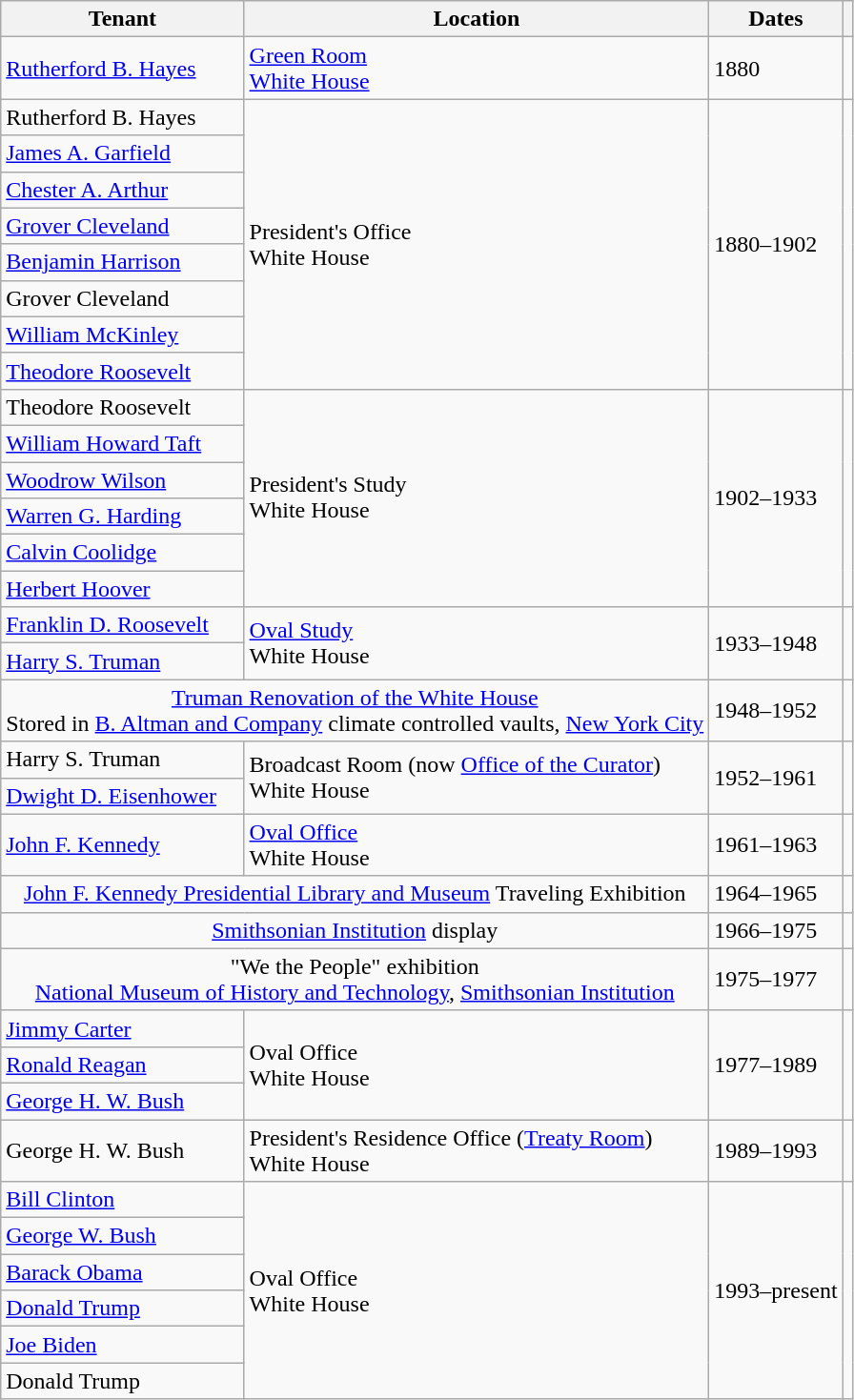<table class="wikitable">
<tr>
<th>Tenant</th>
<th>Location</th>
<th>Dates</th>
<th class=unsortable></th>
</tr>
<tr>
<td><a href='#'>Rutherford B. Hayes</a></td>
<td><a href='#'>Green Room</a><br> <a href='#'>White House</a></td>
<td>1880</td>
<td></td>
</tr>
<tr>
<td>Rutherford B. Hayes</td>
<td rowspan="8">President's Office<br> White House</td>
<td rowspan="8">1880–1902</td>
<td rowspan="8"></td>
</tr>
<tr>
<td><a href='#'>James A. Garfield</a></td>
</tr>
<tr>
<td><a href='#'>Chester A. Arthur</a></td>
</tr>
<tr>
<td><a href='#'>Grover Cleveland</a></td>
</tr>
<tr>
<td><a href='#'>Benjamin Harrison</a></td>
</tr>
<tr>
<td>Grover Cleveland</td>
</tr>
<tr>
<td><a href='#'>William McKinley</a></td>
</tr>
<tr>
<td><a href='#'>Theodore Roosevelt</a></td>
</tr>
<tr>
<td>Theodore Roosevelt</td>
<td rowspan="6">President's Study<br> White House</td>
<td rowspan="6">1902–1933</td>
<td rowspan="6"></td>
</tr>
<tr>
<td><a href='#'>William Howard Taft</a></td>
</tr>
<tr>
<td><a href='#'>Woodrow Wilson</a></td>
</tr>
<tr>
<td><a href='#'>Warren G. Harding</a></td>
</tr>
<tr>
<td><a href='#'>Calvin Coolidge</a></td>
</tr>
<tr>
<td><a href='#'>Herbert Hoover</a></td>
</tr>
<tr>
<td><a href='#'>Franklin D. Roosevelt</a></td>
<td rowspan="2"><a href='#'>Oval Study</a><br> White House</td>
<td rowspan="2">1933–1948</td>
<td rowspan="2"></td>
</tr>
<tr>
<td><a href='#'>Harry S. Truman</a></td>
</tr>
<tr>
<td colspan="2" align=center><a href='#'>Truman Renovation of the White House</a><br>Stored in <a href='#'>B. Altman and Company</a> climate controlled vaults, <a href='#'>New York City</a></td>
<td>1948–1952</td>
<td></td>
</tr>
<tr>
<td>Harry S. Truman</td>
<td rowspan="2">Broadcast Room (now <a href='#'>Office of the Curator</a>)<br> White House</td>
<td rowspan="2">1952–1961</td>
<td rowspan="2"></td>
</tr>
<tr>
<td><a href='#'>Dwight D. Eisenhower</a></td>
</tr>
<tr>
<td><a href='#'>John F. Kennedy</a></td>
<td><a href='#'>Oval Office</a><br> White House</td>
<td>1961–1963</td>
<td></td>
</tr>
<tr>
<td colspan="2" align=center><a href='#'>John F. Kennedy Presidential Library and Museum</a> Traveling Exhibition</td>
<td>1964–1965</td>
<td></td>
</tr>
<tr>
<td colspan="2" align=center><a href='#'>Smithsonian Institution</a> display</td>
<td>1966–1975</td>
<td></td>
</tr>
<tr>
<td colspan="2" align=center>"We the People" exhibition<br><a href='#'>National Museum of History and Technology</a>, <a href='#'>Smithsonian Institution</a></td>
<td>1975–1977</td>
<td></td>
</tr>
<tr>
<td><a href='#'>Jimmy Carter</a></td>
<td rowspan="3">Oval Office<br> White House</td>
<td rowspan="3">1977–1989</td>
<td rowspan="3"></td>
</tr>
<tr>
<td><a href='#'>Ronald Reagan</a></td>
</tr>
<tr>
<td><a href='#'>George H. W. Bush</a></td>
</tr>
<tr>
<td>George H. W. Bush</td>
<td>President's Residence Office (<a href='#'>Treaty Room</a>)<br> White House</td>
<td>1989–1993</td>
<td></td>
</tr>
<tr>
<td><a href='#'>Bill Clinton</a></td>
<td rowspan="6">Oval Office<br> White House</td>
<td rowspan="6">1993–present</td>
<td rowspan="6"></td>
</tr>
<tr>
<td><a href='#'>George W. Bush</a></td>
</tr>
<tr>
<td><a href='#'>Barack Obama</a></td>
</tr>
<tr>
<td><a href='#'>Donald Trump</a></td>
</tr>
<tr>
<td><a href='#'>Joe Biden</a></td>
</tr>
<tr>
<td>Donald Trump</td>
</tr>
</table>
